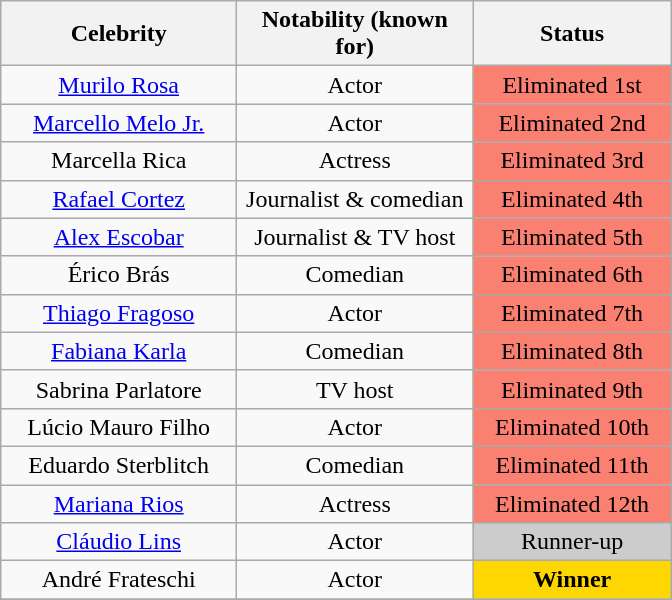<table class= "wikitable sortable" style="text-align: center; margin:auto; align: center">
<tr>
<th width=150>Celebrity</th>
<th width=150>Notability (known for)</th>
<th width=125>Status</th>
</tr>
<tr>
<td><a href='#'>Murilo Rosa</a></td>
<td>Actor</td>
<td bgcolor="FA8072">Eliminated 1st<br></td>
</tr>
<tr>
<td><a href='#'>Marcello Melo Jr.</a></td>
<td>Actor</td>
<td bgcolor="FA8072">Eliminated 2nd<br></td>
</tr>
<tr>
<td>Marcella Rica</td>
<td>Actress</td>
<td bgcolor="FA8072">Eliminated 3rd<br></td>
</tr>
<tr>
<td><a href='#'>Rafael Cortez</a></td>
<td>Journalist & comedian</td>
<td bgcolor="FA8072">Eliminated 4th<br></td>
</tr>
<tr>
<td><a href='#'>Alex Escobar</a></td>
<td>Journalist & TV host</td>
<td bgcolor="FA8072">Eliminated 5th<br></td>
</tr>
<tr>
<td>Érico Brás</td>
<td>Comedian</td>
<td bgcolor="FA8072">Eliminated 6th<br></td>
</tr>
<tr>
<td><a href='#'>Thiago Fragoso</a></td>
<td>Actor</td>
<td bgcolor="FA8072">Eliminated 7th<br></td>
</tr>
<tr>
<td><a href='#'>Fabiana Karla</a></td>
<td>Comedian</td>
<td bgcolor="FA8072">Eliminated 8th<br></td>
</tr>
<tr>
<td>Sabrina Parlatore</td>
<td>TV host</td>
<td bgcolor="FA8072">Eliminated 9th<br></td>
</tr>
<tr>
<td>Lúcio Mauro Filho</td>
<td>Actor</td>
<td bgcolor="FA8072">Eliminated 10th<br></td>
</tr>
<tr>
<td>Eduardo Sterblitch</td>
<td>Comedian</td>
<td bgcolor="FA8072">Eliminated 11th<br></td>
</tr>
<tr>
<td><a href='#'>Mariana Rios</a></td>
<td>Actress</td>
<td bgcolor="FA8072">Eliminated 12th<br></td>
</tr>
<tr>
<td><a href='#'>Cláudio Lins</a></td>
<td>Actor</td>
<td bgcolor="CCCCCC">Runner-up<br></td>
</tr>
<tr>
<td>André Frateschi</td>
<td>Actor</td>
<td bgcolor="FFD700"><strong>Winner</strong><br></td>
</tr>
<tr>
</tr>
</table>
